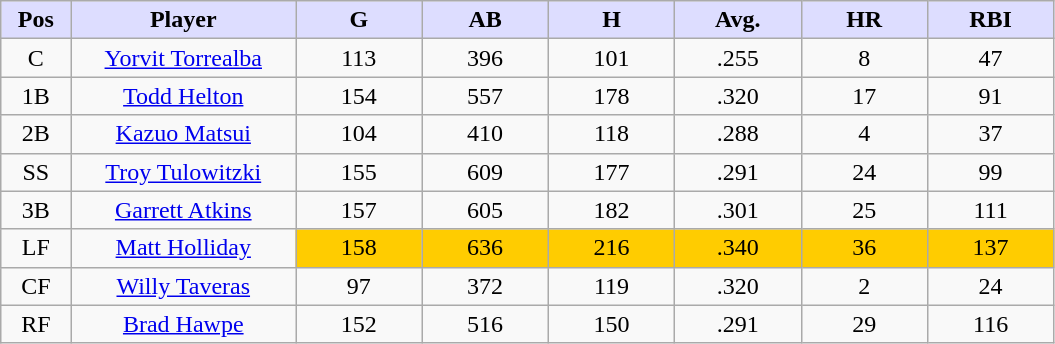<table class="wikitable sortable">
<tr>
<th style="background:#ddf; width:5%;">Pos</th>
<th style="background:#ddf; width:16%;">Player</th>
<th style="background:#ddf; width:9%;">G</th>
<th style="background:#ddf; width:9%;">AB</th>
<th style="background:#ddf; width:9%;">H</th>
<th style="background:#ddf; width:9%;">Avg.</th>
<th style="background:#ddf; width:9%;">HR</th>
<th style="background:#ddf; width:9%;">RBI</th>
</tr>
<tr style="text-align:center;">
<td>C</td>
<td><a href='#'>Yorvit Torrealba</a></td>
<td>113</td>
<td>396</td>
<td>101</td>
<td>.255</td>
<td>8</td>
<td>47</td>
</tr>
<tr style="text-align:center;">
<td>1B</td>
<td><a href='#'>Todd Helton</a></td>
<td>154</td>
<td>557</td>
<td>178</td>
<td>.320</td>
<td>17</td>
<td>91</td>
</tr>
<tr style="text-align:center;">
<td>2B</td>
<td><a href='#'>Kazuo Matsui</a></td>
<td>104</td>
<td>410</td>
<td>118</td>
<td>.288</td>
<td>4</td>
<td>37</td>
</tr>
<tr style="text-align:center;">
<td>SS</td>
<td><a href='#'>Troy Tulowitzki</a></td>
<td>155</td>
<td>609</td>
<td>177</td>
<td>.291</td>
<td>24</td>
<td>99</td>
</tr>
<tr style="text-align:center;">
<td>3B</td>
<td><a href='#'>Garrett Atkins</a></td>
<td>157</td>
<td>605</td>
<td>182</td>
<td>.301</td>
<td>25</td>
<td>111</td>
</tr>
<tr style="text-align:center;">
<td>LF</td>
<td><a href='#'>Matt Holliday</a></td>
<td bgcolor="#FFCC00">158</td>
<td bgcolor="#FFCC00">636</td>
<td bgcolor="#FFCC00">216</td>
<td bgcolor="#FFCC00">.340</td>
<td bgcolor="#FFCC00">36</td>
<td bgcolor="#FFCC00">137</td>
</tr>
<tr style="text-align:center;">
<td>CF</td>
<td><a href='#'>Willy Taveras</a></td>
<td>97</td>
<td>372</td>
<td>119</td>
<td>.320</td>
<td>2</td>
<td>24</td>
</tr>
<tr style="text-align:center;">
<td>RF</td>
<td><a href='#'>Brad Hawpe</a></td>
<td>152</td>
<td>516</td>
<td>150</td>
<td>.291</td>
<td>29</td>
<td>116</td>
</tr>
</table>
